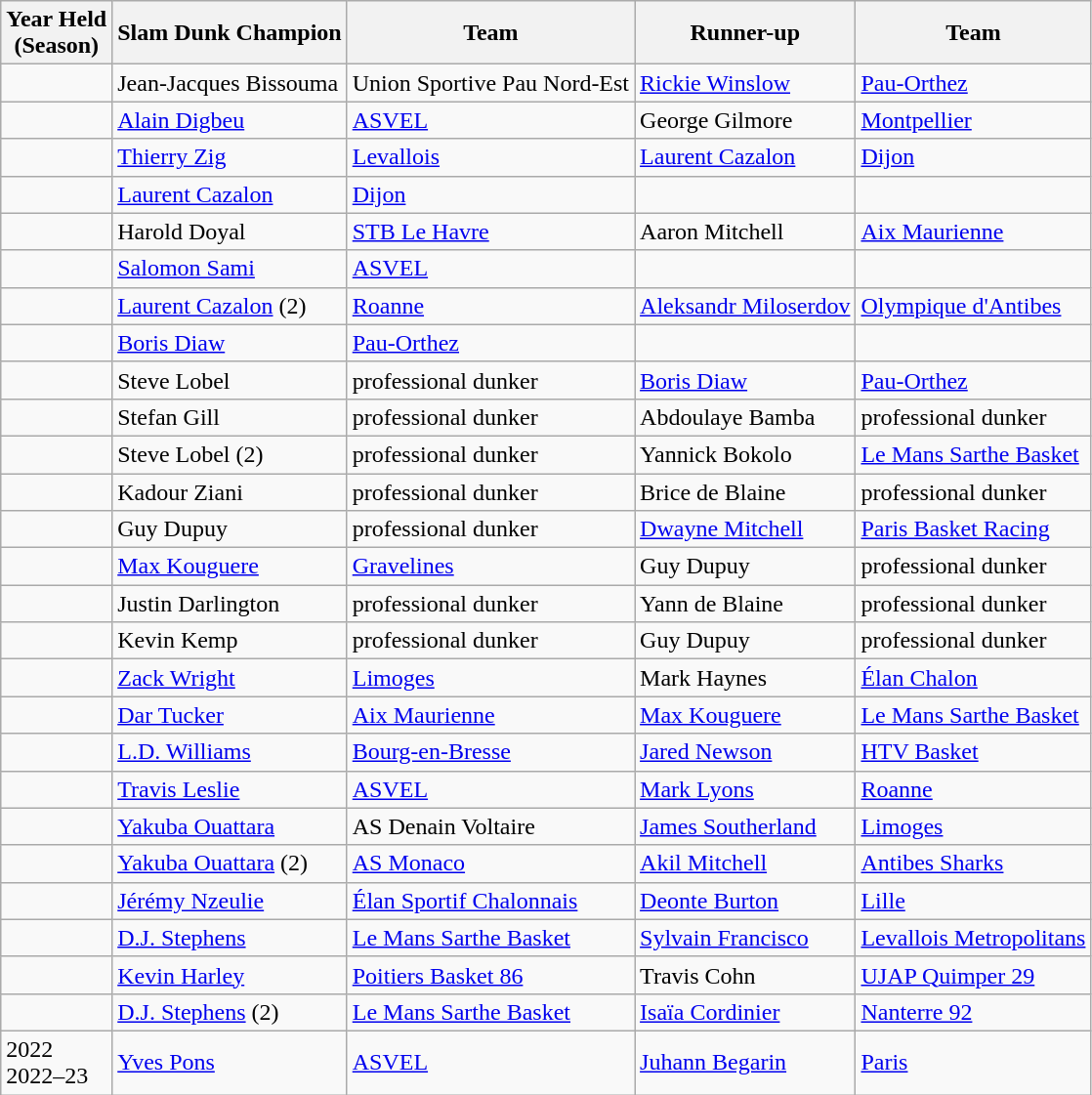<table class="wikitable">
<tr>
<th>Year Held <br>(Season)</th>
<th>Slam Dunk Champion</th>
<th>Team</th>
<th>Runner-up</th>
<th>Team</th>
</tr>
<tr>
<td></td>
<td> Jean-Jacques Bissouma</td>
<td>Union Sportive Pau Nord-Est</td>
<td> <a href='#'>Rickie Winslow</a></td>
<td><a href='#'>Pau-Orthez</a></td>
</tr>
<tr>
<td></td>
<td> <a href='#'>Alain Digbeu</a></td>
<td><a href='#'>ASVEL</a></td>
<td> George Gilmore</td>
<td><a href='#'>Montpellier</a></td>
</tr>
<tr>
<td></td>
<td> <a href='#'>Thierry Zig</a></td>
<td><a href='#'>Levallois</a></td>
<td> <a href='#'>Laurent Cazalon</a></td>
<td><a href='#'>Dijon</a></td>
</tr>
<tr>
<td></td>
<td> <a href='#'>Laurent Cazalon</a></td>
<td><a href='#'>Dijon</a></td>
<td></td>
<td></td>
</tr>
<tr>
<td></td>
<td> Harold Doyal</td>
<td><a href='#'>STB Le Havre</a></td>
<td> Aaron Mitchell</td>
<td><a href='#'>Aix Maurienne</a></td>
</tr>
<tr>
<td></td>
<td> <a href='#'>Salomon Sami</a></td>
<td><a href='#'>ASVEL</a></td>
<td></td>
<td></td>
</tr>
<tr>
<td></td>
<td> <a href='#'>Laurent Cazalon</a> (2)</td>
<td><a href='#'>Roanne</a></td>
<td> <a href='#'>Aleksandr Miloserdov</a></td>
<td><a href='#'>Olympique d'Antibes</a></td>
</tr>
<tr>
<td></td>
<td> <a href='#'>Boris Diaw</a></td>
<td><a href='#'>Pau-Orthez</a></td>
<td></td>
<td></td>
</tr>
<tr>
<td></td>
<td> Steve Lobel</td>
<td>professional dunker</td>
<td> <a href='#'>Boris Diaw</a></td>
<td><a href='#'>Pau-Orthez</a></td>
</tr>
<tr>
<td></td>
<td> Stefan Gill</td>
<td>professional dunker</td>
<td> Abdoulaye Bamba</td>
<td>professional dunker</td>
</tr>
<tr>
<td></td>
<td> Steve Lobel (2)</td>
<td>professional dunker</td>
<td> Yannick Bokolo</td>
<td><a href='#'>Le Mans Sarthe Basket</a></td>
</tr>
<tr>
<td></td>
<td> Kadour Ziani</td>
<td>professional dunker</td>
<td> Brice de Blaine</td>
<td>professional dunker</td>
</tr>
<tr>
<td></td>
<td> Guy Dupuy</td>
<td>professional dunker</td>
<td> <a href='#'>Dwayne Mitchell</a></td>
<td><a href='#'>Paris Basket Racing</a></td>
</tr>
<tr>
<td></td>
<td> <a href='#'>Max Kouguere</a></td>
<td><a href='#'>Gravelines</a></td>
<td>Guy Dupuy</td>
<td>professional dunker</td>
</tr>
<tr>
<td></td>
<td> Justin Darlington</td>
<td>professional dunker</td>
<td> Yann de Blaine</td>
<td>professional dunker</td>
</tr>
<tr>
<td></td>
<td> Kevin Kemp</td>
<td>professional dunker</td>
<td> Guy Dupuy</td>
<td>professional dunker</td>
</tr>
<tr>
<td></td>
<td> <a href='#'>Zack Wright</a></td>
<td><a href='#'>Limoges</a></td>
<td> Mark Haynes</td>
<td><a href='#'>Élan Chalon</a></td>
</tr>
<tr>
<td></td>
<td> <a href='#'>Dar Tucker</a></td>
<td><a href='#'>Aix Maurienne</a></td>
<td> <a href='#'>Max Kouguere</a></td>
<td><a href='#'>Le Mans Sarthe Basket</a></td>
</tr>
<tr>
<td></td>
<td> <a href='#'>L.D. Williams</a></td>
<td><a href='#'>Bourg-en-Bresse</a></td>
<td> <a href='#'>Jared Newson</a></td>
<td><a href='#'>HTV Basket</a></td>
</tr>
<tr>
<td></td>
<td> <a href='#'>Travis Leslie</a></td>
<td><a href='#'>ASVEL</a></td>
<td> <a href='#'>Mark Lyons</a></td>
<td><a href='#'>Roanne</a></td>
</tr>
<tr>
<td></td>
<td>  <a href='#'>Yakuba Ouattara</a></td>
<td>AS Denain Voltaire</td>
<td> <a href='#'>James Southerland</a></td>
<td><a href='#'>Limoges</a></td>
</tr>
<tr>
<td></td>
<td>  <a href='#'>Yakuba Ouattara</a> (2)</td>
<td><a href='#'>AS Monaco</a></td>
<td> <a href='#'>Akil Mitchell</a></td>
<td><a href='#'>Antibes Sharks</a></td>
</tr>
<tr>
<td></td>
<td> <a href='#'>Jérémy Nzeulie</a></td>
<td><a href='#'>Élan Sportif Chalonnais</a></td>
<td> <a href='#'>Deonte Burton</a></td>
<td><a href='#'>Lille</a></td>
</tr>
<tr>
<td></td>
<td> <a href='#'>D.J. Stephens</a></td>
<td><a href='#'>Le Mans Sarthe Basket</a></td>
<td> <a href='#'>Sylvain Francisco</a></td>
<td><a href='#'>Levallois Metropolitans</a></td>
</tr>
<tr>
<td></td>
<td> <a href='#'>Kevin Harley</a></td>
<td><a href='#'>Poitiers Basket 86</a></td>
<td> Travis Cohn</td>
<td><a href='#'>UJAP Quimper 29</a></td>
</tr>
<tr>
<td></td>
<td> <a href='#'>D.J. Stephens</a> (2)</td>
<td><a href='#'>Le Mans Sarthe Basket</a></td>
<td> <a href='#'>Isaïa Cordinier</a></td>
<td><a href='#'>Nanterre 92</a></td>
</tr>
<tr>
<td>2022<br>2022–23</td>
<td> <a href='#'>Yves Pons</a></td>
<td><a href='#'>ASVEL</a></td>
<td> <a href='#'>Juhann Begarin</a></td>
<td><a href='#'>Paris</a></td>
</tr>
</table>
